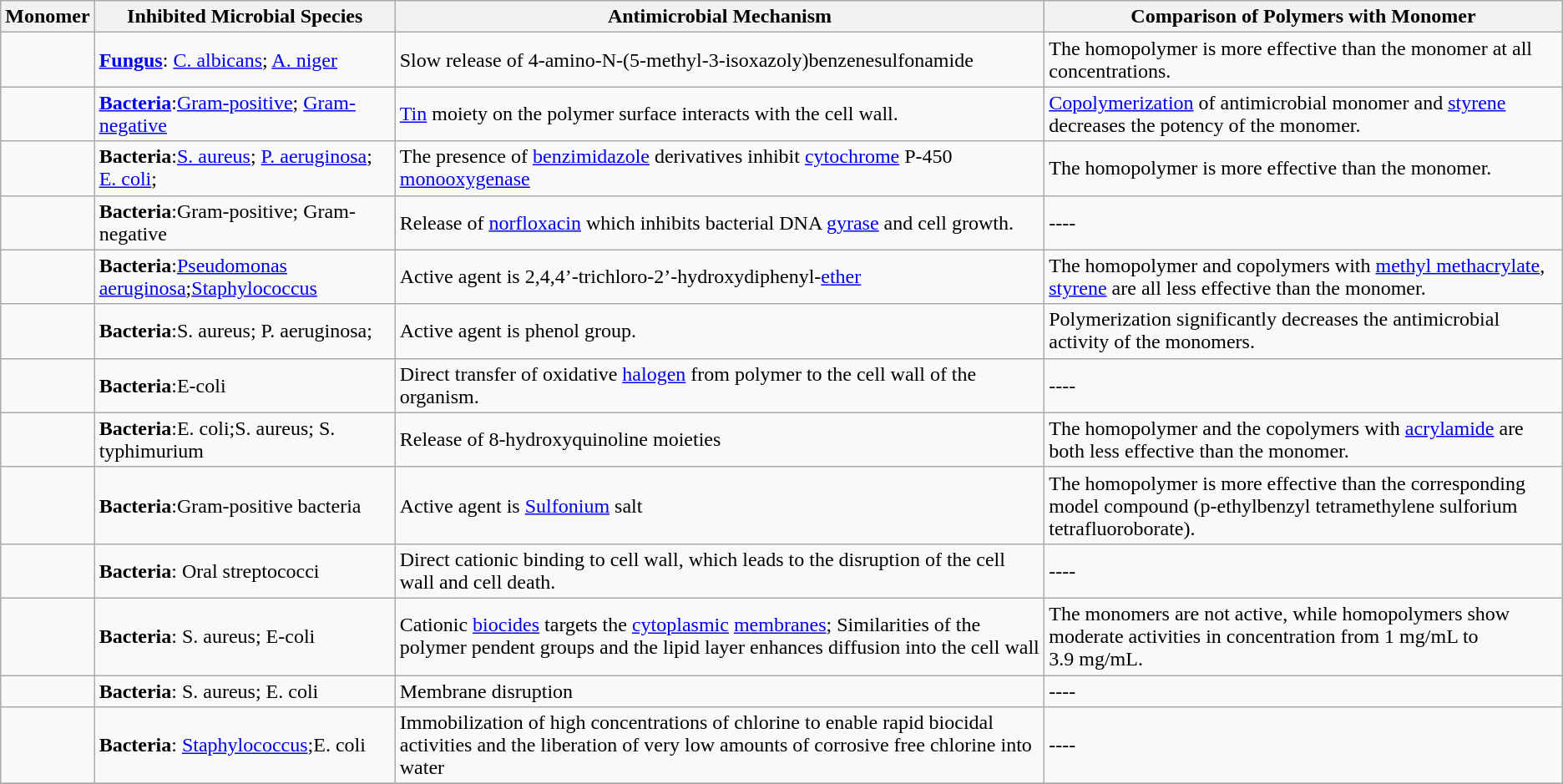<table class="wikitable" style= text aligned center>
<tr>
<th>Monomer</th>
<th>Inhibited Microbial Species</th>
<th>Antimicrobial Mechanism</th>
<th>Comparison of Polymers with Monomer</th>
</tr>
<tr>
<td></td>
<td><strong><a href='#'>Fungus</a></strong>: <a href='#'>C. albicans</a>; <a href='#'>A. niger</a></td>
<td>Slow release of 4-amino-N-(5-methyl-3-isoxazoly)benzenesulfonamide</td>
<td>The homopolymer is more effective than the monomer at all concentrations.</td>
</tr>
<tr>
<td></td>
<td><strong><a href='#'>Bacteria</a></strong>:<a href='#'>Gram-positive</a>; <a href='#'>Gram-negative</a></td>
<td><a href='#'>Tin</a> moiety on the polymer surface interacts with the cell wall.</td>
<td><a href='#'>Copolymerization</a> of antimicrobial monomer and <a href='#'>styrene</a> decreases the potency of the monomer.</td>
</tr>
<tr>
<td></td>
<td><strong>Bacteria</strong>:<a href='#'>S. aureus</a>; <a href='#'>P. aeruginosa</a>; <a href='#'>E. coli</a>;</td>
<td>The presence of <a href='#'>benzimidazole</a> derivatives inhibit <a href='#'>cytochrome</a> P-450 <a href='#'>monooxygenase</a></td>
<td>The homopolymer is more effective than the monomer.</td>
</tr>
<tr>
<td></td>
<td><strong>Bacteria</strong>:Gram-positive; Gram-negative</td>
<td>Release of <a href='#'>norfloxacin</a> which inhibits bacterial DNA <a href='#'>gyrase</a> and cell growth.</td>
<td>----</td>
</tr>
<tr>
<td></td>
<td><strong>Bacteria</strong>:<a href='#'>Pseudomonas aeruginosa</a>;<a href='#'>Staphylococcus</a></td>
<td>Active agent is 2,4,4’-trichloro-2’-hydroxydiphenyl-<a href='#'>ether</a></td>
<td>The homopolymer and copolymers with <a href='#'>methyl methacrylate</a>, <a href='#'>styrene</a> are all less effective than the monomer.</td>
</tr>
<tr>
<td></td>
<td><strong>Bacteria</strong>:S. aureus; P. aeruginosa;</td>
<td>Active agent is phenol group.</td>
<td>Polymerization significantly decreases the antimicrobial activity of the monomers.</td>
</tr>
<tr>
<td></td>
<td><strong>Bacteria</strong>:E-coli</td>
<td>Direct transfer of oxidative <a href='#'>halogen</a> from polymer to the cell wall of the organism.</td>
<td>----</td>
</tr>
<tr>
<td></td>
<td><strong>Bacteria</strong>:E. coli;S. aureus; S. typhimurium</td>
<td>Release of 8-hydroxyquinoline moieties</td>
<td>The homopolymer and the copolymers with <a href='#'>acrylamide</a> are both less effective than the monomer.</td>
</tr>
<tr>
<td></td>
<td><strong>Bacteria</strong>:Gram-positive bacteria</td>
<td>Active agent is <a href='#'>Sulfonium</a> salt</td>
<td>The homopolymer is more effective than the corresponding model compound (p-ethylbenzyl tetramethylene sulforium tetrafluoroborate).</td>
</tr>
<tr>
<td></td>
<td><strong>Bacteria</strong>: Oral streptococci</td>
<td>Direct cationic  binding to cell wall, which leads to the disruption of the cell wall and cell death.</td>
<td>----</td>
</tr>
<tr>
<td></td>
<td><strong>Bacteria</strong>: S. aureus; E-coli</td>
<td>Cationic <a href='#'>biocides</a> targets the <a href='#'>cytoplasmic</a> <a href='#'>membranes</a>; Similarities of the polymer pendent groups and the lipid layer enhances diffusion into the cell wall</td>
<td>The monomers are not active, while homopolymers show moderate activities in concentration from 1 mg/mL to 3.9 mg/mL.</td>
</tr>
<tr>
<td></td>
<td><strong>Bacteria</strong>: S. aureus; E. coli</td>
<td>Membrane disruption</td>
<td>----</td>
</tr>
<tr>
<td></td>
<td><strong>Bacteria</strong>: <a href='#'>Staphylococcus</a>;E. coli</td>
<td>Immobilization of high concentrations of chlorine to enable rapid biocidal activities and the liberation of very low amounts of corrosive free chlorine into water</td>
<td>----</td>
</tr>
<tr>
</tr>
</table>
